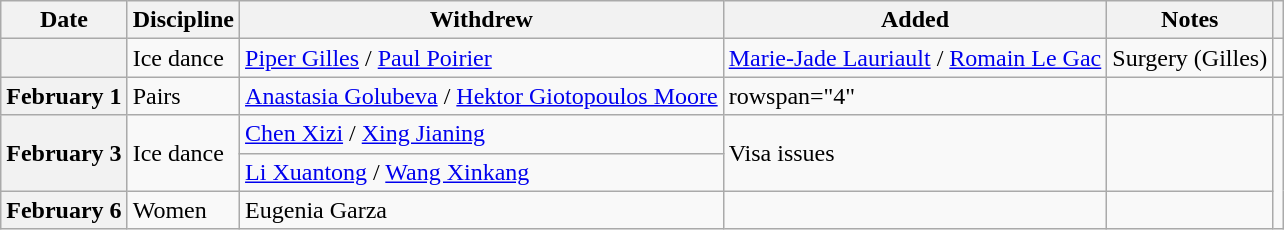<table class="wikitable unsortable">
<tr>
<th scope="col">Date</th>
<th scope="col">Discipline</th>
<th scope="col">Withdrew</th>
<th scope="col">Added</th>
<th scope="col">Notes</th>
<th scope="col"></th>
</tr>
<tr>
<th scope="row" style="text-align:left"></th>
<td>Ice dance</td>
<td> <a href='#'>Piper Gilles</a> / <a href='#'>Paul Poirier</a></td>
<td> <a href='#'>Marie-Jade Lauriault</a> / <a href='#'>Romain Le Gac</a></td>
<td>Surgery (Gilles)</td>
<td></td>
</tr>
<tr>
<th scope="row" style="text-align:left">February 1</th>
<td>Pairs</td>
<td> <a href='#'>Anastasia Golubeva</a> / <a href='#'>Hektor Giotopoulos Moore</a></td>
<td>rowspan="4" </td>
<td></td>
<td></td>
</tr>
<tr>
<th scope="row" style="text-align:left" rowspan=2>February 3</th>
<td rowspan=2>Ice dance</td>
<td> <a href='#'>Chen Xizi</a> / <a href='#'>Xing Jianing</a></td>
<td rowspan=2>Visa issues</td>
<td rowspan=2></td>
</tr>
<tr>
<td> <a href='#'>Li Xuantong</a> / <a href='#'>Wang Xinkang</a></td>
</tr>
<tr>
<th scope="row" style="text-align:left">February 6</th>
<td>Women</td>
<td> Eugenia Garza</td>
<td></td>
<td></td>
</tr>
</table>
